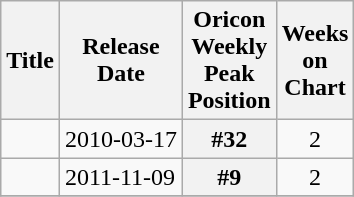<table class="wikitable">
<tr>
<th>Title</th>
<th>Release<br> Date</th>
<th>Oricon<br> Weekly<br>Peak<br> Position</th>
<th>Weeks<br> on<br>Chart</th>
</tr>
<tr>
<td></td>
<td>2010-03-17</td>
<th>#32</th>
<td align="center">2</td>
</tr>
<tr>
<td></td>
<td>2011-11-09</td>
<th>#9</th>
<td align="center">2</td>
</tr>
<tr>
</tr>
</table>
